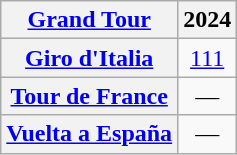<table class="wikitable plainrowheaders">
<tr>
<th scope="col"><a href='#'>Grand Tour</a></th>
<th scope="col">2024</th>
</tr>
<tr style="text-align:center;">
<th scope="row"> <a href='#'>Giro d'Italia</a></th>
<td><a href='#'>111</a></td>
</tr>
<tr style="text-align:center;">
<th scope="row"> <a href='#'>Tour de France</a></th>
<td>—</td>
</tr>
<tr style="text-align:center;">
<th scope="row"> <a href='#'>Vuelta a España</a></th>
<td>—</td>
</tr>
</table>
